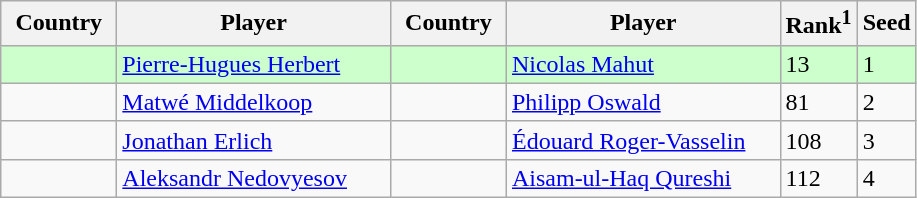<table class="sortable wikitable">
<tr>
<th width="70">Country</th>
<th width="175">Player</th>
<th width="70">Country</th>
<th width="175">Player</th>
<th>Rank<sup>1</sup></th>
<th>Seed</th>
</tr>
<tr style="background:#cfc;">
<td></td>
<td><a href='#'>Pierre-Hugues Herbert</a></td>
<td></td>
<td><a href='#'>Nicolas Mahut</a></td>
<td>13</td>
<td>1</td>
</tr>
<tr>
<td></td>
<td><a href='#'>Matwé Middelkoop</a></td>
<td></td>
<td><a href='#'>Philipp Oswald</a></td>
<td>81</td>
<td>2</td>
</tr>
<tr>
<td></td>
<td><a href='#'>Jonathan Erlich</a></td>
<td></td>
<td><a href='#'>Édouard Roger-Vasselin</a></td>
<td>108</td>
<td>3</td>
</tr>
<tr>
<td></td>
<td><a href='#'>Aleksandr Nedovyesov</a></td>
<td></td>
<td><a href='#'>Aisam-ul-Haq Qureshi</a></td>
<td>112</td>
<td>4</td>
</tr>
</table>
